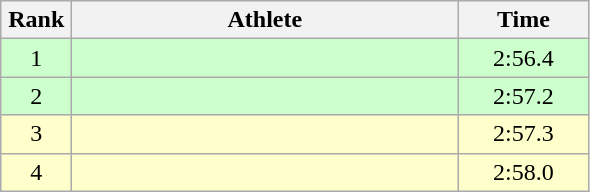<table class=wikitable style="text-align:center">
<tr>
<th width=40>Rank</th>
<th width=250>Athlete</th>
<th width=80>Time</th>
</tr>
<tr bgcolor="ccffcc">
<td>1</td>
<td align=left></td>
<td>2:56.4</td>
</tr>
<tr bgcolor="ccffcc">
<td>2</td>
<td align=left></td>
<td>2:57.2</td>
</tr>
<tr bgcolor="ffffcc">
<td>3</td>
<td align=left></td>
<td>2:57.3</td>
</tr>
<tr bgcolor="ffffcc">
<td>4</td>
<td align=left></td>
<td>2:58.0</td>
</tr>
</table>
